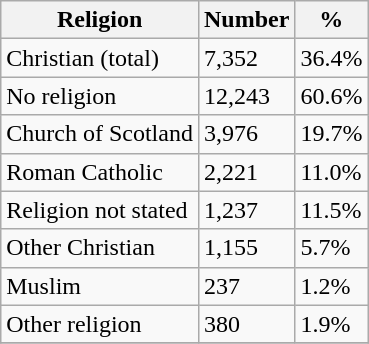<table class="wikitable sortable">
<tr>
<th>Religion</th>
<th>Number</th>
<th>%</th>
</tr>
<tr>
<td>Christian (total)</td>
<td>7,352</td>
<td>36.4%</td>
</tr>
<tr>
<td>No religion</td>
<td>12,243</td>
<td>60.6%</td>
</tr>
<tr>
<td>Church of Scotland</td>
<td>3,976</td>
<td>19.7%</td>
</tr>
<tr>
<td>Roman Catholic</td>
<td>2,221</td>
<td>11.0%</td>
</tr>
<tr>
<td>Religion not stated</td>
<td>1,237</td>
<td>11.5%</td>
</tr>
<tr>
<td>Other Christian</td>
<td>1,155</td>
<td>5.7%</td>
</tr>
<tr>
<td>Muslim</td>
<td>237</td>
<td>1.2%</td>
</tr>
<tr>
<td>Other religion</td>
<td>380</td>
<td>1.9%</td>
</tr>
<tr>
</tr>
</table>
